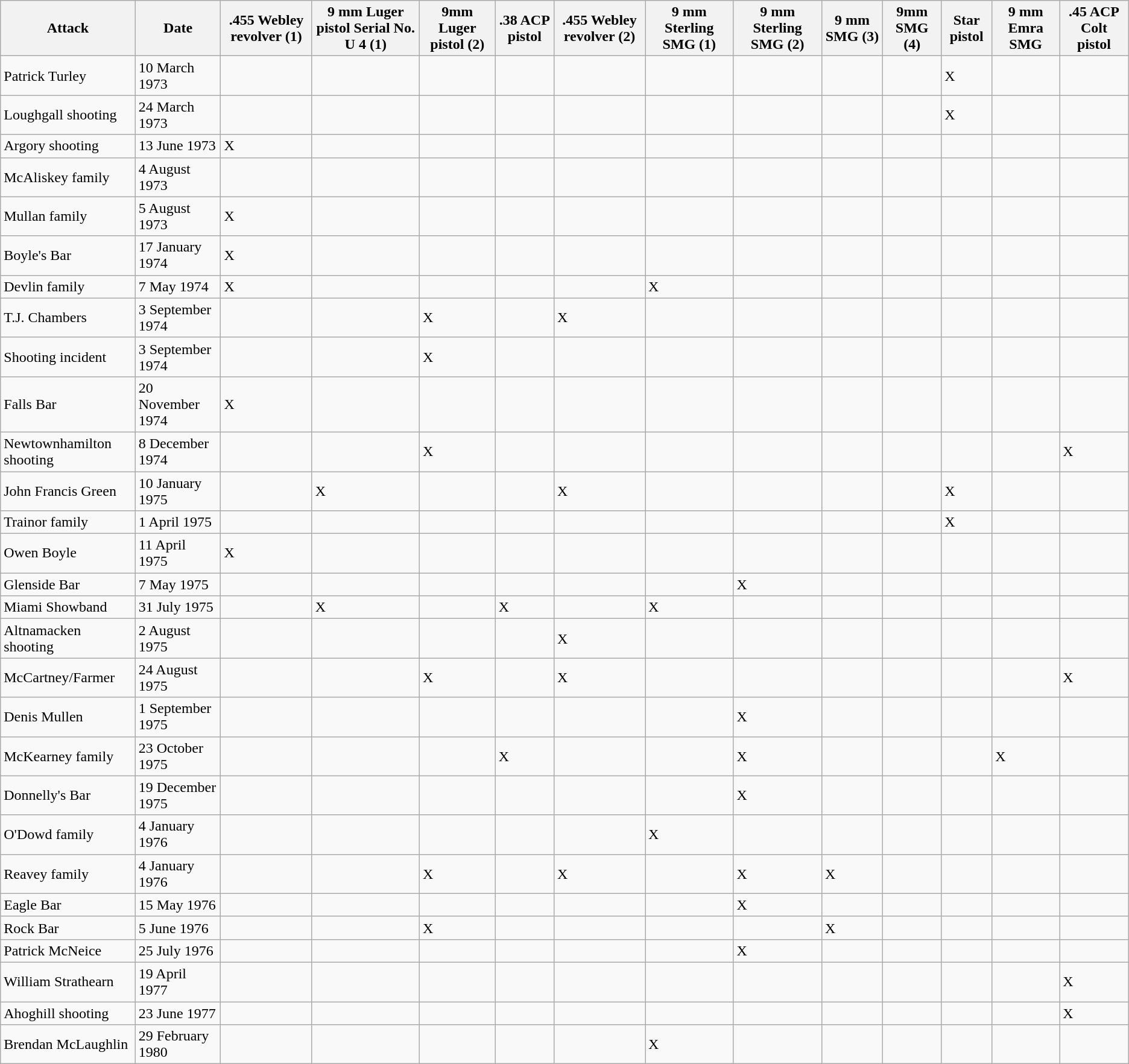<table class="wikitable">
<tr>
<th>Attack</th>
<th>Date</th>
<th>.455 Webley revolver (1)</th>
<th>9 mm Luger pistol Serial No. U 4 (1)</th>
<th>9mm Luger pistol (2)</th>
<th>.38 ACP pistol</th>
<th>.455 Webley revolver (2)</th>
<th>9 mm Sterling SMG (1)</th>
<th>9 mm Sterling SMG (2)</th>
<th>9 mm SMG (3)</th>
<th>9mm SMG (4)</th>
<th>Star pistol</th>
<th>9 mm Emra SMG</th>
<th>.45 ACP Colt pistol</th>
</tr>
<tr>
<td>Patrick Turley</td>
<td>10 March 1973</td>
<td></td>
<td></td>
<td></td>
<td></td>
<td></td>
<td></td>
<td></td>
<td></td>
<td></td>
<td>X</td>
<td></td>
<td></td>
</tr>
<tr>
<td>Loughgall shooting</td>
<td>24 March 1973</td>
<td></td>
<td></td>
<td></td>
<td></td>
<td></td>
<td></td>
<td></td>
<td></td>
<td></td>
<td>X</td>
<td></td>
<td></td>
</tr>
<tr>
<td>Argory shooting</td>
<td>13 June 1973</td>
<td>X</td>
<td></td>
<td></td>
<td></td>
<td></td>
<td></td>
<td></td>
<td></td>
<td></td>
<td></td>
<td></td>
<td></td>
</tr>
<tr>
<td>McAliskey family</td>
<td>4 August 1973</td>
<td></td>
<td></td>
<td></td>
<td></td>
<td></td>
<td></td>
<td></td>
<td></td>
<td></td>
<td></td>
<td></td>
<td></td>
</tr>
<tr>
<td>Mullan family</td>
<td>5 August 1973</td>
<td>X</td>
<td></td>
<td></td>
<td></td>
<td></td>
<td></td>
<td></td>
<td></td>
<td></td>
<td></td>
<td></td>
<td></td>
</tr>
<tr>
<td>Boyle's Bar</td>
<td>17 January 1974</td>
<td>X</td>
<td></td>
<td></td>
<td></td>
<td></td>
<td></td>
<td></td>
<td></td>
<td></td>
<td></td>
<td></td>
<td></td>
</tr>
<tr>
<td>Devlin family</td>
<td>7 May 1974</td>
<td>X</td>
<td></td>
<td></td>
<td></td>
<td></td>
<td>X</td>
<td></td>
<td></td>
<td></td>
<td></td>
<td></td>
<td></td>
</tr>
<tr>
<td>T.J. Chambers</td>
<td>3 September 1974</td>
<td></td>
<td></td>
<td>X</td>
<td></td>
<td>X</td>
<td></td>
<td></td>
<td></td>
<td></td>
<td></td>
<td></td>
<td></td>
</tr>
<tr>
<td>Shooting incident</td>
<td>3 September 1974</td>
<td></td>
<td></td>
<td>X</td>
<td></td>
<td></td>
<td></td>
<td></td>
<td></td>
<td></td>
<td></td>
<td></td>
<td></td>
</tr>
<tr>
<td>Falls Bar</td>
<td>20 November 1974</td>
<td>X</td>
<td></td>
<td></td>
<td></td>
<td></td>
<td></td>
<td></td>
<td></td>
<td></td>
<td></td>
<td></td>
<td></td>
</tr>
<tr>
<td>Newtownhamilton shooting</td>
<td>8 December 1974</td>
<td></td>
<td></td>
<td>X</td>
<td></td>
<td></td>
<td></td>
<td></td>
<td></td>
<td></td>
<td></td>
<td></td>
<td>X</td>
</tr>
<tr>
<td>John Francis Green</td>
<td>10 January 1975</td>
<td></td>
<td>X</td>
<td></td>
<td></td>
<td>X</td>
<td></td>
<td></td>
<td></td>
<td></td>
<td>X</td>
<td></td>
<td></td>
</tr>
<tr>
<td>Trainor family</td>
<td>1 April 1975</td>
<td></td>
<td></td>
<td></td>
<td></td>
<td></td>
<td></td>
<td></td>
<td></td>
<td></td>
<td>X</td>
<td></td>
<td></td>
</tr>
<tr>
<td>Owen Boyle</td>
<td>11 April 1975</td>
<td>X</td>
<td></td>
<td></td>
<td></td>
<td></td>
<td></td>
<td></td>
<td></td>
<td></td>
<td></td>
<td></td>
<td></td>
</tr>
<tr>
<td>Glenside Bar</td>
<td>7 May 1975</td>
<td></td>
<td></td>
<td></td>
<td></td>
<td></td>
<td></td>
<td>X</td>
<td></td>
<td></td>
<td></td>
<td></td>
<td></td>
</tr>
<tr>
<td>Miami Showband</td>
<td>31 July 1975</td>
<td></td>
<td>X</td>
<td></td>
<td>X</td>
<td></td>
<td>X</td>
<td></td>
<td></td>
<td></td>
<td></td>
<td></td>
<td></td>
</tr>
<tr>
<td>Altnamacken shooting</td>
<td>2 August 1975</td>
<td></td>
<td></td>
<td></td>
<td></td>
<td>X</td>
<td></td>
<td></td>
<td></td>
<td></td>
<td></td>
<td></td>
<td></td>
</tr>
<tr>
<td>McCartney/Farmer</td>
<td>24 August 1975</td>
<td></td>
<td></td>
<td>X</td>
<td></td>
<td>X</td>
<td></td>
<td></td>
<td></td>
<td></td>
<td></td>
<td></td>
<td>X</td>
</tr>
<tr>
<td>Denis Mullen</td>
<td>1 September 1975</td>
<td></td>
<td></td>
<td></td>
<td></td>
<td></td>
<td></td>
<td>X</td>
<td></td>
<td></td>
<td></td>
<td></td>
<td></td>
</tr>
<tr>
<td>McKearney family</td>
<td>23 October 1975</td>
<td></td>
<td></td>
<td></td>
<td>X</td>
<td></td>
<td></td>
<td>X</td>
<td></td>
<td></td>
<td></td>
<td>X</td>
<td></td>
</tr>
<tr>
<td>Donnelly's Bar</td>
<td>19 December 1975</td>
<td></td>
<td></td>
<td></td>
<td></td>
<td></td>
<td></td>
<td>X</td>
<td></td>
<td></td>
<td></td>
<td></td>
<td></td>
</tr>
<tr>
<td>O'Dowd family</td>
<td>4 January 1976</td>
<td></td>
<td></td>
<td></td>
<td></td>
<td></td>
<td>X</td>
<td></td>
<td></td>
<td></td>
<td></td>
<td></td>
<td></td>
</tr>
<tr>
<td>Reavey family</td>
<td>4 January 1976</td>
<td></td>
<td></td>
<td>X</td>
<td></td>
<td>X</td>
<td></td>
<td>X</td>
<td>X</td>
<td></td>
<td></td>
<td></td>
<td></td>
</tr>
<tr>
<td>Eagle Bar</td>
<td>15 May 1976</td>
<td></td>
<td></td>
<td></td>
<td></td>
<td></td>
<td></td>
<td>X</td>
<td></td>
<td></td>
<td></td>
<td></td>
<td></td>
</tr>
<tr>
<td>Rock Bar</td>
<td>5 June 1976</td>
<td></td>
<td></td>
<td>X</td>
<td></td>
<td></td>
<td></td>
<td></td>
<td>X</td>
<td></td>
<td></td>
<td></td>
<td></td>
</tr>
<tr>
<td>Patrick McNeice</td>
<td>25 July 1976</td>
<td></td>
<td></td>
<td></td>
<td></td>
<td></td>
<td></td>
<td>X</td>
<td></td>
<td></td>
<td></td>
<td></td>
<td></td>
</tr>
<tr>
<td>William Strathearn</td>
<td>19 April 1977</td>
<td></td>
<td></td>
<td></td>
<td></td>
<td></td>
<td></td>
<td></td>
<td></td>
<td></td>
<td></td>
<td></td>
<td>X</td>
</tr>
<tr>
<td>Ahoghill shooting</td>
<td>23 June 1977</td>
<td></td>
<td></td>
<td></td>
<td></td>
<td></td>
<td></td>
<td></td>
<td></td>
<td></td>
<td></td>
<td></td>
<td>X</td>
</tr>
<tr>
<td>Brendan McLaughlin</td>
<td>29 February 1980</td>
<td></td>
<td></td>
<td></td>
<td></td>
<td></td>
<td>X</td>
<td></td>
<td></td>
<td></td>
<td></td>
<td></td>
<td></td>
</tr>
</table>
